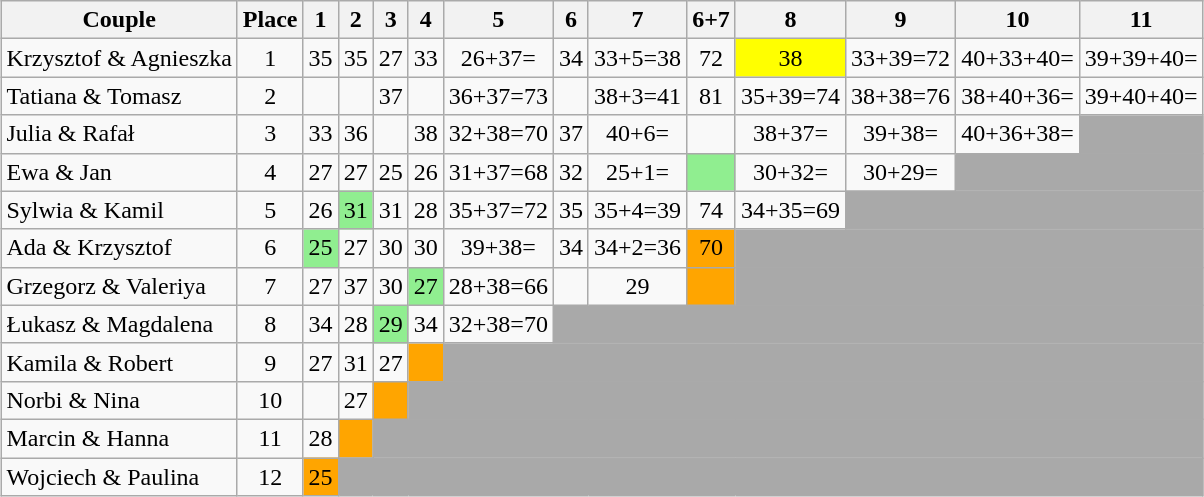<table class="wikitable sortable" style="margin:auto;text-align:center;">
<tr>
<th>Couple</th>
<th>Place</th>
<th>1</th>
<th>2</th>
<th>3</th>
<th>4</th>
<th>5</th>
<th>6</th>
<th>7</th>
<th>6+7</th>
<th>8</th>
<th>9</th>
<th>10</th>
<th>11</th>
</tr>
<tr>
<td style="text-align:left;">Krzysztof & Agnieszka</td>
<td>1</td>
<td>35</td>
<td>35</td>
<td>27</td>
<td>33</td>
<td> 26+37=</td>
<td>34</td>
<td> 33+5=38</td>
<td>72</td>
<td style="background:yellow;">38</td>
<td>33+39=72</td>
<td> 40+33+40=</td>
<td>39+39+40=</td>
</tr>
<tr>
<td style="text-align:left;">Tatiana & Tomasz</td>
<td>2</td>
<td></td>
<td></td>
<td>37</td>
<td></td>
<td> 36+37=73</td>
<td></td>
<td> 38+3=41</td>
<td>81</td>
<td> 35+39=74</td>
<td> 38+38=76</td>
<td>38+40+36=</td>
<td>39+40+40=</td>
</tr>
<tr>
<td style="text-align:left;">Julia & Rafał</td>
<td>3</td>
<td>33</td>
<td>36</td>
<td></td>
<td>38</td>
<td> 32+38=70</td>
<td>37</td>
<td> 40+6=</td>
<td></td>
<td> 38+37=</td>
<td> 39+38=</td>
<td>40+36+38=</td>
<td style="background:darkgray;" colspan="1"></td>
</tr>
<tr>
<td style="text-align:left;">Ewa & Jan</td>
<td>4</td>
<td>27</td>
<td>27</td>
<td>25</td>
<td>26</td>
<td> 31+37=68</td>
<td>32</td>
<td> 25+1=</td>
<td style="background:lightgreen;"></td>
<td>30+32=</td>
<td>30+29=</td>
<td style="background:darkgray;" colspan="2"></td>
</tr>
<tr>
<td style="text-align:left;">Sylwia & Kamil</td>
<td>5</td>
<td>26</td>
<td style="background:lightgreen;">31</td>
<td>31</td>
<td>28</td>
<td> 35+37=72</td>
<td>35</td>
<td> 35+4=39</td>
<td>74</td>
<td>34+35=69</td>
<td style="background:darkgray;" colspan="3"></td>
</tr>
<tr>
<td style="text-align:left;">Ada & Krzysztof</td>
<td>6</td>
<td style="background:lightgreen;">25</td>
<td>27</td>
<td>30</td>
<td>30</td>
<td> 39+38=</td>
<td>34</td>
<td> 34+2=36</td>
<td style="background:orange;">70</td>
<td style="background:darkgray;" colspan="4"></td>
</tr>
<tr>
<td style="text-align:left;">Grzegorz & Valeriya</td>
<td>7</td>
<td>27</td>
<td>37</td>
<td>30</td>
<td style="background:lightgreen;">27</td>
<td>28+38=66</td>
<td></td>
<td>29</td>
<td style="background:orange";></td>
<td style="background:darkgray;" colspan="5"></td>
</tr>
<tr>
<td style="text-align:left;">Łukasz & Magdalena</td>
<td>8</td>
<td>34</td>
<td>28</td>
<td style="background:lightgreen;">29</td>
<td>34</td>
<td>32+38=70</td>
<td style="background:darkgray;" colspan="7"></td>
</tr>
<tr>
<td style="text-align:left;">Kamila & Robert</td>
<td>9</td>
<td>27</td>
<td>31</td>
<td>27</td>
<td style="background:orange;"></td>
<td style="background:darkgray;" colspan="8"></td>
</tr>
<tr>
<td style="text-align:left;">Norbi & Nina</td>
<td>10</td>
<td></td>
<td>27</td>
<td style="background:orange;"></td>
<td style="background:darkgray;" colspan="9"></td>
</tr>
<tr>
<td style="text-align:left;">Marcin & Hanna</td>
<td>11</td>
<td>28</td>
<td style="background:orange;"></td>
<td style="background:darkgray;" colspan="10"></td>
</tr>
<tr>
<td style="text-align:left;">Wojciech & Paulina</td>
<td>12</td>
<td style="background:orange;">25</td>
<td style="background:darkgray;" colspan="11"></td>
</tr>
</table>
